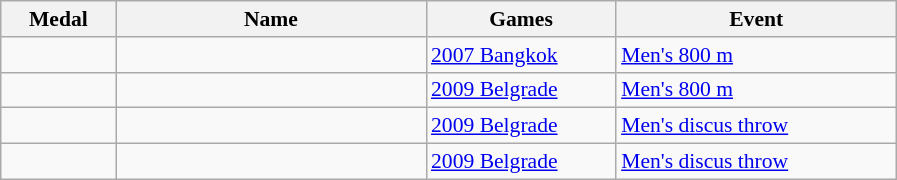<table class="wikitable sortable" style="font-size:90%">
<tr>
<th width="70">Medal</th>
<th width="200">Name</th>
<th width="120">Games</th>
<th width="180">Event</th>
</tr>
<tr>
<td></td>
<td></td>
<td><a href='#'>2007 Bangkok</a></td>
<td><a href='#'>Men's 800 m</a></td>
</tr>
<tr>
<td></td>
<td></td>
<td><a href='#'>2009 Belgrade</a></td>
<td><a href='#'>Men's 800 m</a></td>
</tr>
<tr>
<td></td>
<td></td>
<td><a href='#'>2009 Belgrade</a></td>
<td><a href='#'>Men's discus throw</a></td>
</tr>
<tr>
<td></td>
<td></td>
<td><a href='#'>2009 Belgrade</a></td>
<td><a href='#'>Men's discus throw</a></td>
</tr>
</table>
